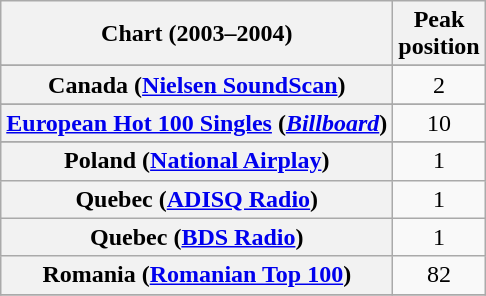<table class="wikitable sortable plainrowheaders" style="text-align:center">
<tr>
<th scope="col">Chart (2003–2004)</th>
<th scope="col">Peak<br>position</th>
</tr>
<tr>
</tr>
<tr>
</tr>
<tr>
<th scope="row">Canada (<a href='#'>Nielsen SoundScan</a>)</th>
<td>2</td>
</tr>
<tr>
</tr>
<tr>
<th scope="row"><a href='#'>European Hot 100 Singles</a> (<em><a href='#'>Billboard</a></em>)</th>
<td>10</td>
</tr>
<tr>
</tr>
<tr>
</tr>
<tr>
</tr>
<tr>
</tr>
<tr>
<th scope="row">Poland (<a href='#'>National Airplay</a>)</th>
<td>1</td>
</tr>
<tr>
<th scope="row">Quebec (<a href='#'>ADISQ Radio</a>)</th>
<td>1</td>
</tr>
<tr>
<th scope="row">Quebec (<a href='#'>BDS Radio</a>)</th>
<td>1</td>
</tr>
<tr>
<th scope="row">Romania (<a href='#'>Romanian Top 100</a>)</th>
<td>82</td>
</tr>
<tr>
</tr>
</table>
